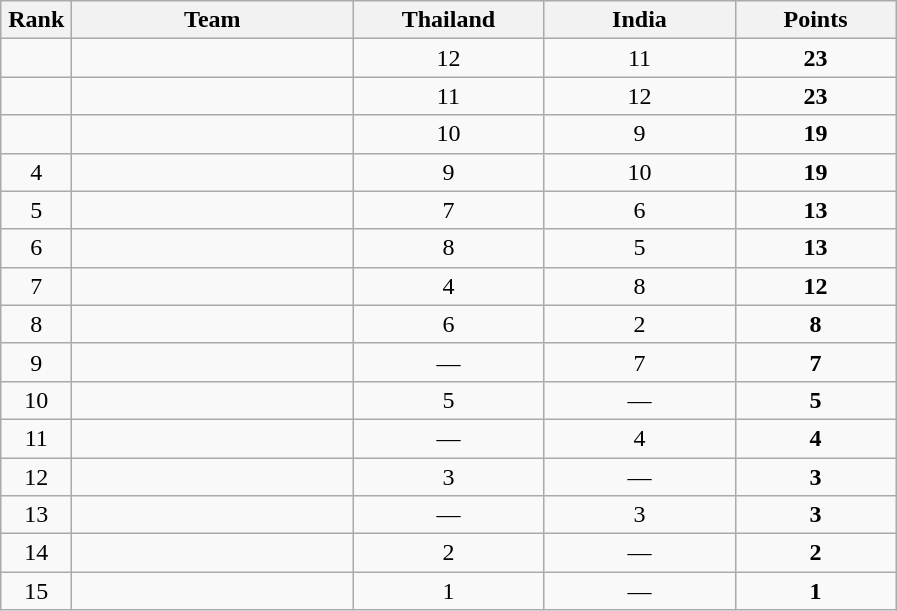<table class="wikitable" style="text-align: center;">
<tr>
<th width="40">Rank</th>
<th width="180">Team</th>
<th width="120">Thailand</th>
<th width="120">India</th>
<th width="100">Points</th>
</tr>
<tr>
<td></td>
<td align="left"></td>
<td>12</td>
<td>11</td>
<td><strong>23</strong></td>
</tr>
<tr>
<td></td>
<td align="left"></td>
<td>11</td>
<td>12</td>
<td><strong>23</strong></td>
</tr>
<tr>
<td></td>
<td align="left"></td>
<td>10</td>
<td>9</td>
<td><strong>19</strong></td>
</tr>
<tr>
<td>4</td>
<td align="left"></td>
<td>9</td>
<td>10</td>
<td><strong>19</strong></td>
</tr>
<tr>
<td>5</td>
<td align="left"></td>
<td>7</td>
<td>6</td>
<td><strong>13</strong></td>
</tr>
<tr>
<td>6</td>
<td align="left"></td>
<td>8</td>
<td>5</td>
<td><strong>13</strong></td>
</tr>
<tr>
<td>7</td>
<td align="left"></td>
<td>4</td>
<td>8</td>
<td><strong>12</strong></td>
</tr>
<tr>
<td>8</td>
<td align="left"></td>
<td>6</td>
<td>2</td>
<td><strong>8</strong></td>
</tr>
<tr>
<td>9</td>
<td align="left"></td>
<td>—</td>
<td>7</td>
<td><strong>7</strong></td>
</tr>
<tr>
<td>10</td>
<td align="left"></td>
<td>5</td>
<td>—</td>
<td><strong>5</strong></td>
</tr>
<tr>
<td>11</td>
<td align="left"></td>
<td>—</td>
<td>4</td>
<td><strong>4</strong></td>
</tr>
<tr>
<td>12</td>
<td align="left"></td>
<td>3</td>
<td>—</td>
<td><strong>3</strong></td>
</tr>
<tr>
<td>13</td>
<td align="left"></td>
<td>—</td>
<td>3</td>
<td><strong>3</strong></td>
</tr>
<tr>
<td>14</td>
<td align="left"></td>
<td>2</td>
<td>—</td>
<td><strong>2</strong></td>
</tr>
<tr>
<td>15</td>
<td align="left"></td>
<td>1</td>
<td>—</td>
<td><strong>1</strong></td>
</tr>
</table>
